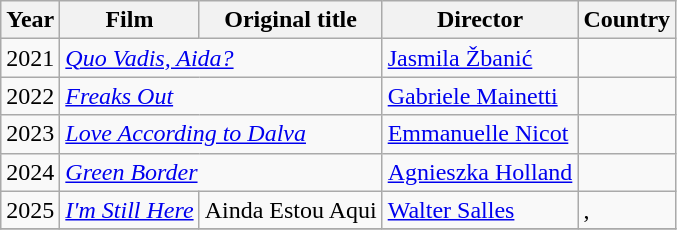<table class="wikitable sortable">
<tr>
<th>Year</th>
<th>Film</th>
<th>Original title</th>
<th>Director</th>
<th>Country</th>
</tr>
<tr>
<td rowspan="1">2021</td>
<td colspan=2><em><a href='#'>Quo Vadis, Aida?</a></em></td>
<td><a href='#'>Jasmila Žbanić</a></td>
<td></td>
</tr>
<tr>
<td rowspan="1">2022</td>
<td colspan=2><em><a href='#'>Freaks Out</a></em></td>
<td><a href='#'>Gabriele Mainetti</a></td>
<td></td>
</tr>
<tr>
<td rowspan="1">2023</td>
<td colspan=2><em><a href='#'>Love According to Dalva</a></em></td>
<td><a href='#'>Emmanuelle Nicot</a></td>
<td></td>
</tr>
<tr>
<td rowspan="1">2024</td>
<td colspan=2><em><a href='#'>Green Border</a></em></td>
<td><a href='#'>Agnieszka Holland</a></td>
<td></td>
</tr>
<tr>
<td rowspan="1">2025</td>
<td><em><a href='#'>I'm Still Here</a></em></td>
<td>Ainda Estou Aqui</td>
<td><a href='#'>Walter Salles</a></td>
<td>, </td>
</tr>
<tr>
</tr>
</table>
